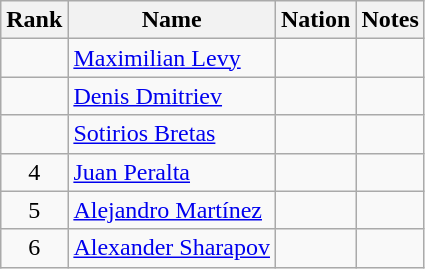<table class="wikitable sortable" style="text-align:center">
<tr>
<th>Rank</th>
<th>Name</th>
<th>Nation</th>
<th>Notes</th>
</tr>
<tr>
<td></td>
<td align=left><a href='#'>Maximilian Levy</a></td>
<td align=left></td>
<td></td>
</tr>
<tr>
<td></td>
<td align=left><a href='#'>Denis Dmitriev</a></td>
<td align=left></td>
<td></td>
</tr>
<tr>
<td></td>
<td align=left><a href='#'>Sotirios Bretas</a></td>
<td align=left></td>
<td></td>
</tr>
<tr>
<td>4</td>
<td align=left><a href='#'>Juan Peralta</a></td>
<td align=left></td>
<td></td>
</tr>
<tr>
<td>5</td>
<td align=left><a href='#'>Alejandro Martínez</a></td>
<td align=left></td>
<td></td>
</tr>
<tr>
<td>6</td>
<td align=left><a href='#'>Alexander Sharapov</a></td>
<td align=left></td>
<td></td>
</tr>
</table>
